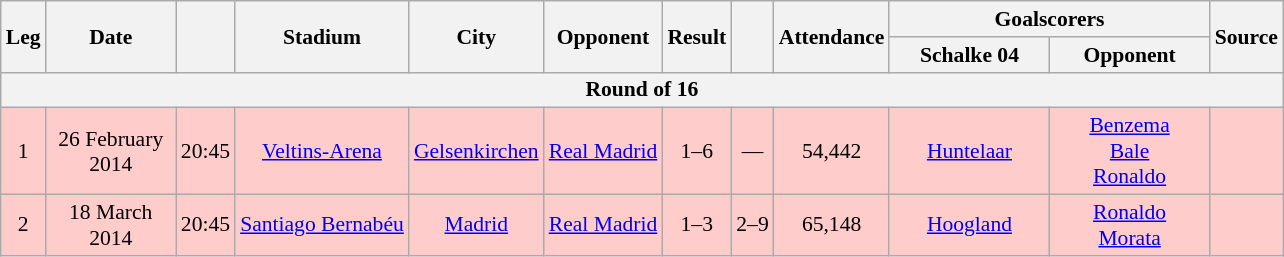<table class="wikitable" style="text-align: center; font-size:90%">
<tr>
<th rowspan="2">Leg</th>
<th rowspan="2" style="width:80px">Date</th>
<th rowspan="2"></th>
<th rowspan="2">Stadium</th>
<th rowspan="2">City</th>
<th rowspan="2">Opponent</th>
<th rowspan="2">Result</th>
<th rowspan="2"></th>
<th rowspan="2">Attendance</th>
<th colspan="2">Goalscorers</th>
<th rowspan="2">Source</th>
</tr>
<tr>
<th style="width:100px">Schalke 04</th>
<th style="width:100px">Opponent</th>
</tr>
<tr>
<th colspan="12">Round of 16</th>
</tr>
<tr style="background:#fcc">
<td>1</td>
<td>26 February 2014</td>
<td>20:45</td>
<td><a href='#'>Veltins-Arena</a></td>
<td><a href='#'>Gelsenkirchen</a></td>
<td><a href='#'>Real Madrid</a></td>
<td>1–6</td>
<td>—</td>
<td>54,442</td>
<td><a href='#'>Huntelaar</a> </td>
<td><a href='#'>Benzema</a>  <br> <a href='#'>Bale</a>  <br> <a href='#'>Ronaldo</a> </td>
<td></td>
</tr>
<tr style="background:#fcc">
<td>2</td>
<td>18 March 2014</td>
<td>20:45</td>
<td><a href='#'>Santiago Bernabéu</a></td>
<td><a href='#'>Madrid</a></td>
<td><a href='#'>Real Madrid</a></td>
<td>1–3</td>
<td>2–9</td>
<td>65,148</td>
<td><a href='#'>Hoogland</a> </td>
<td><a href='#'>Ronaldo</a>  <br> <a href='#'>Morata</a> </td>
<td></td>
</tr>
</table>
